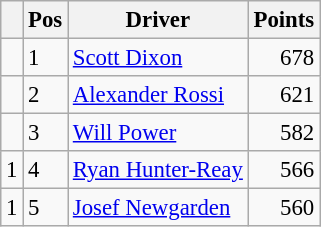<table class="wikitable" style="font-size: 95%;">
<tr>
<th></th>
<th>Pos</th>
<th>Driver</th>
<th>Points</th>
</tr>
<tr>
<td align="left"></td>
<td>1</td>
<td> <a href='#'>Scott Dixon</a></td>
<td align="right">678</td>
</tr>
<tr>
<td align="left"></td>
<td>2</td>
<td> <a href='#'>Alexander Rossi</a></td>
<td align="right">621</td>
</tr>
<tr>
<td align="left"></td>
<td>3</td>
<td> <a href='#'>Will Power</a></td>
<td align="right">582</td>
</tr>
<tr>
<td align="left"> 1</td>
<td>4</td>
<td> <a href='#'>Ryan Hunter-Reay</a></td>
<td align="right">566</td>
</tr>
<tr>
<td align="left"> 1</td>
<td>5</td>
<td> <a href='#'>Josef Newgarden</a></td>
<td align="right">560</td>
</tr>
</table>
